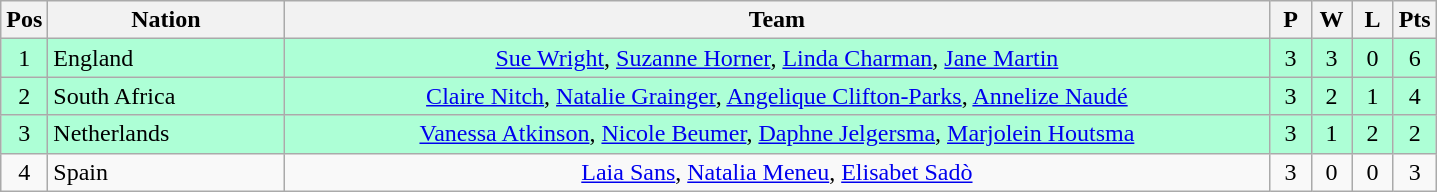<table class="wikitable" style="font-size: 100%">
<tr>
<th width=20>Pos</th>
<th width=150>Nation</th>
<th width=650>Team</th>
<th width=20>P</th>
<th width=20>W</th>
<th width=20>L</th>
<th width=20>Pts</th>
</tr>
<tr align=center style="background: #ADFFD6;">
<td>1</td>
<td align="left"> England</td>
<td><a href='#'>Sue Wright</a>, <a href='#'>Suzanne Horner</a>, <a href='#'>Linda Charman</a>, <a href='#'>Jane Martin</a></td>
<td>3</td>
<td>3</td>
<td>0</td>
<td>6</td>
</tr>
<tr align=center style="background: #ADFFD6;">
<td>2</td>
<td align="left"> South Africa</td>
<td><a href='#'>Claire Nitch</a>, <a href='#'>Natalie Grainger</a>, <a href='#'>Angelique Clifton-Parks</a>, <a href='#'>Annelize Naudé</a></td>
<td>3</td>
<td>2</td>
<td>1</td>
<td>4</td>
</tr>
<tr align=center style="background: #ADFFD6;">
<td>3</td>
<td align="left"> Netherlands</td>
<td><a href='#'>Vanessa Atkinson</a>, <a href='#'>Nicole Beumer</a>, <a href='#'>Daphne Jelgersma</a>, <a href='#'>Marjolein Houtsma</a></td>
<td>3</td>
<td>1</td>
<td>2</td>
<td>2</td>
</tr>
<tr align=center>
<td>4</td>
<td align="left"> Spain</td>
<td><a href='#'>Laia Sans</a>, <a href='#'>Natalia Meneu</a>, <a href='#'>Elisabet Sadò</a></td>
<td>3</td>
<td>0</td>
<td>0</td>
<td>3</td>
</tr>
</table>
